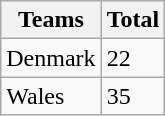<table class="wikitable">
<tr>
<th>Teams</th>
<th>Total</th>
</tr>
<tr>
<td>Denmark</td>
<td>22</td>
</tr>
<tr>
<td>Wales</td>
<td>35</td>
</tr>
</table>
